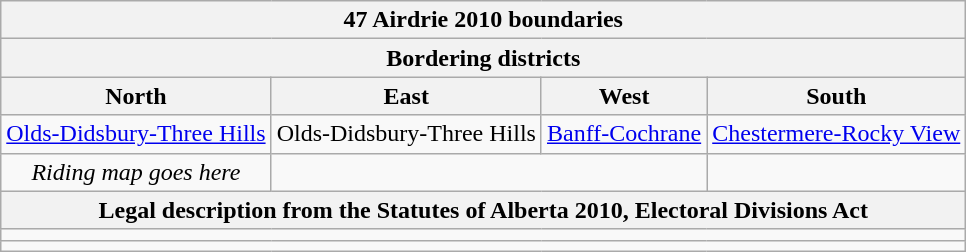<table class="wikitable collapsible collapsed">
<tr>
<th colspan=4>47 Airdrie 2010 boundaries</th>
</tr>
<tr>
<th colspan=4>Bordering districts</th>
</tr>
<tr>
<th>North</th>
<th>East</th>
<th>West</th>
<th>South</th>
</tr>
<tr>
<td><a href='#'>Olds-Didsbury-Three Hills</a></td>
<td>Olds-Didsbury-Three Hills</td>
<td><a href='#'>Banff-Cochrane</a></td>
<td><a href='#'>Chestermere-Rocky View</a></td>
</tr>
<tr>
<td align=center><em>Riding map goes here</em></td>
<td colspan="2" align=center></td>
<td align=center></td>
</tr>
<tr>
<th colspan=4>Legal description from the Statutes of Alberta 2010, Electoral Divisions Act</th>
</tr>
<tr>
<td colspan=4></td>
</tr>
<tr>
<td colspan=4></td>
</tr>
</table>
